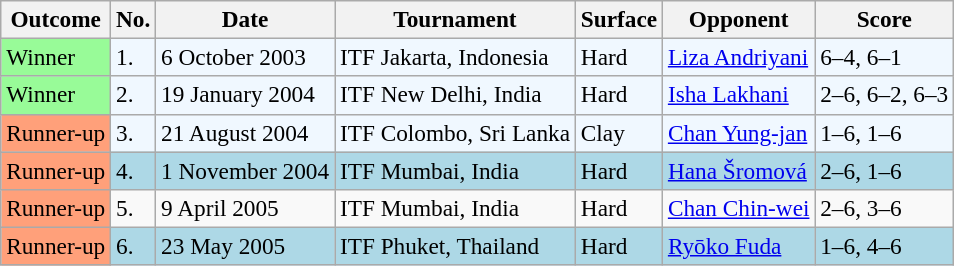<table class="sortable wikitable" style="font-size:97%;">
<tr>
<th>Outcome</th>
<th>No.</th>
<th>Date</th>
<th>Tournament</th>
<th>Surface</th>
<th>Opponent</th>
<th class="unsortable">Score</th>
</tr>
<tr bgcolor="#f0f8ff">
<td bgcolor="98FB98">Winner</td>
<td>1.</td>
<td>6 October 2003</td>
<td>ITF Jakarta, Indonesia</td>
<td>Hard</td>
<td> <a href='#'>Liza Andriyani</a></td>
<td>6–4, 6–1</td>
</tr>
<tr style="background:#f0f8ff;">
<td bgcolor="98FB98">Winner</td>
<td>2.</td>
<td>19 January 2004</td>
<td>ITF New Delhi, India</td>
<td>Hard</td>
<td> <a href='#'>Isha Lakhani</a></td>
<td>2–6, 6–2, 6–3</td>
</tr>
<tr style="background:#f0f8ff;">
<td style="background:#ffa07a;">Runner-up</td>
<td>3.</td>
<td>21 August 2004</td>
<td>ITF Colombo, Sri Lanka</td>
<td>Clay</td>
<td> <a href='#'>Chan Yung-jan</a></td>
<td>1–6, 1–6</td>
</tr>
<tr style="background:lightblue;">
<td style="background:#ffa07a;">Runner-up</td>
<td>4.</td>
<td>1 November 2004</td>
<td>ITF Mumbai, India</td>
<td>Hard</td>
<td> <a href='#'>Hana Šromová</a></td>
<td>2–6, 1–6</td>
</tr>
<tr>
<td style="background:#ffa07a;">Runner-up</td>
<td>5.</td>
<td>9 April 2005</td>
<td>ITF Mumbai, India</td>
<td>Hard</td>
<td> <a href='#'>Chan Chin-wei</a></td>
<td>2–6, 3–6</td>
</tr>
<tr style="background:lightblue;">
<td style="background:#ffa07a;">Runner-up</td>
<td>6.</td>
<td>23 May 2005</td>
<td>ITF Phuket, Thailand</td>
<td>Hard</td>
<td> <a href='#'>Ryōko Fuda</a></td>
<td>1–6, 4–6</td>
</tr>
</table>
